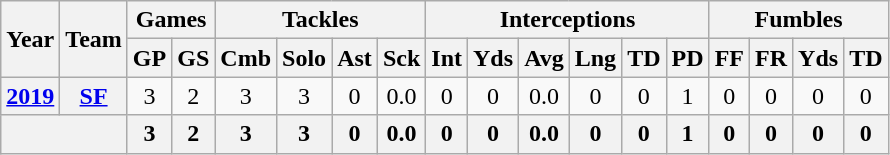<table class= "wikitable" style="text-align: center;">
<tr>
<th rowspan="2">Year</th>
<th rowspan="2">Team</th>
<th colspan="2">Games</th>
<th colspan="4">Tackles</th>
<th colspan="6">Interceptions</th>
<th colspan="4">Fumbles</th>
</tr>
<tr>
<th>GP</th>
<th>GS</th>
<th>Cmb</th>
<th>Solo</th>
<th>Ast</th>
<th>Sck</th>
<th>Int</th>
<th>Yds</th>
<th>Avg</th>
<th>Lng</th>
<th>TD</th>
<th>PD</th>
<th>FF</th>
<th>FR</th>
<th>Yds</th>
<th>TD</th>
</tr>
<tr>
<th><a href='#'>2019</a></th>
<th><a href='#'>SF</a></th>
<td>3</td>
<td>2</td>
<td>3</td>
<td>3</td>
<td>0</td>
<td>0.0</td>
<td>0</td>
<td>0</td>
<td>0.0</td>
<td>0</td>
<td>0</td>
<td>1</td>
<td>0</td>
<td>0</td>
<td>0</td>
<td>0</td>
</tr>
<tr>
<th colspan="2"></th>
<th>3</th>
<th>2</th>
<th>3</th>
<th>3</th>
<th>0</th>
<th>0.0</th>
<th>0</th>
<th>0</th>
<th>0.0</th>
<th>0</th>
<th>0</th>
<th>1</th>
<th>0</th>
<th>0</th>
<th>0</th>
<th>0</th>
</tr>
</table>
